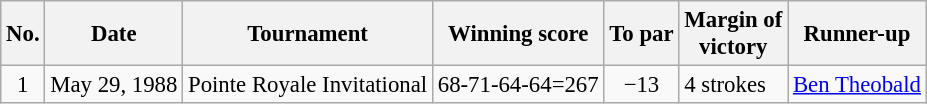<table class="wikitable" style="font-size:95%;">
<tr>
<th>No.</th>
<th>Date</th>
<th>Tournament</th>
<th>Winning score</th>
<th>To par</th>
<th>Margin of<br>victory</th>
<th>Runner-up</th>
</tr>
<tr>
<td align=center>1</td>
<td align=right>May 29, 1988</td>
<td>Pointe Royale Invitational</td>
<td align=right>68-71-64-64=267</td>
<td align=center>−13</td>
<td>4 strokes</td>
<td> <a href='#'>Ben Theobald</a></td>
</tr>
</table>
